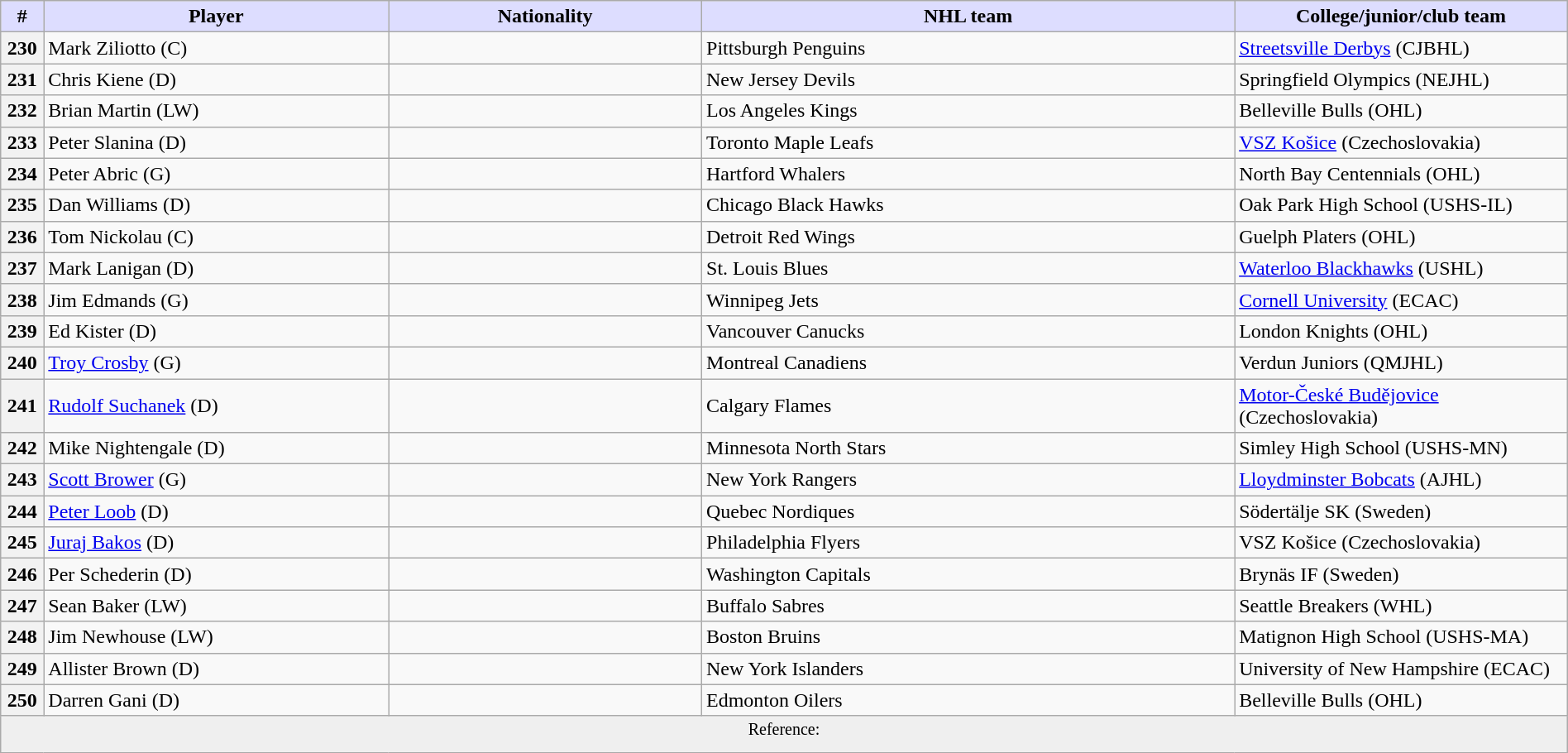<table class="wikitable" style="width: 100%">
<tr>
<th style="background:#ddf; width:2.75%;">#</th>
<th style="background:#ddf; width:22.0%;">Player</th>
<th style="background:#ddf; width:20.0%;">Nationality</th>
<th style="background:#ddf; width:34.0%;">NHL team</th>
<th style="background:#ddf; width:100.0%;">College/junior/club team</th>
</tr>
<tr>
<th>230</th>
<td>Mark Ziliotto (C)</td>
<td></td>
<td>Pittsburgh Penguins</td>
<td><a href='#'>Streetsville Derbys</a> (CJBHL)</td>
</tr>
<tr>
<th>231</th>
<td>Chris Kiene (D)</td>
<td></td>
<td>New Jersey Devils</td>
<td>Springfield Olympics (NEJHL)</td>
</tr>
<tr>
<th>232</th>
<td>Brian Martin (LW)</td>
<td></td>
<td>Los Angeles Kings</td>
<td>Belleville Bulls (OHL)</td>
</tr>
<tr>
<th>233</th>
<td>Peter Slanina (D)</td>
<td></td>
<td>Toronto Maple Leafs</td>
<td><a href='#'>VSZ Košice</a> (Czechoslovakia)</td>
</tr>
<tr>
<th>234</th>
<td>Peter Abric (G)</td>
<td></td>
<td>Hartford Whalers</td>
<td>North Bay Centennials (OHL)</td>
</tr>
<tr>
<th>235</th>
<td>Dan Williams (D)</td>
<td></td>
<td>Chicago Black Hawks</td>
<td>Oak Park High School (USHS-IL)</td>
</tr>
<tr>
<th>236</th>
<td>Tom Nickolau (C)</td>
<td></td>
<td>Detroit Red Wings</td>
<td>Guelph Platers (OHL)</td>
</tr>
<tr>
<th>237</th>
<td>Mark Lanigan (D)</td>
<td></td>
<td>St. Louis Blues</td>
<td><a href='#'>Waterloo Blackhawks</a> (USHL)</td>
</tr>
<tr>
<th>238</th>
<td>Jim Edmands (G)</td>
<td></td>
<td>Winnipeg Jets</td>
<td><a href='#'>Cornell University</a> (ECAC)</td>
</tr>
<tr>
<th>239</th>
<td>Ed Kister (D)</td>
<td></td>
<td>Vancouver Canucks</td>
<td>London Knights (OHL)</td>
</tr>
<tr>
<th>240</th>
<td><a href='#'>Troy Crosby</a> (G)</td>
<td></td>
<td>Montreal Canadiens</td>
<td>Verdun Juniors (QMJHL)</td>
</tr>
<tr>
<th>241</th>
<td><a href='#'>Rudolf Suchanek</a> (D)</td>
<td></td>
<td>Calgary Flames</td>
<td><a href='#'>Motor-České Budějovice</a> (Czechoslovakia)</td>
</tr>
<tr>
<th>242</th>
<td>Mike Nightengale (D)</td>
<td></td>
<td>Minnesota North Stars</td>
<td>Simley High School (USHS-MN)</td>
</tr>
<tr>
<th>243</th>
<td><a href='#'>Scott Brower</a> (G)</td>
<td></td>
<td>New York Rangers</td>
<td><a href='#'>Lloydminster Bobcats</a> (AJHL)</td>
</tr>
<tr>
<th>244</th>
<td><a href='#'>Peter Loob</a> (D)</td>
<td></td>
<td>Quebec Nordiques</td>
<td>Södertälje SK (Sweden)</td>
</tr>
<tr>
<th>245</th>
<td><a href='#'>Juraj Bakos</a> (D)</td>
<td></td>
<td>Philadelphia Flyers</td>
<td>VSZ Košice (Czechoslovakia)</td>
</tr>
<tr>
<th>246</th>
<td>Per Schederin (D)</td>
<td></td>
<td>Washington Capitals</td>
<td>Brynäs IF (Sweden)</td>
</tr>
<tr>
<th>247</th>
<td>Sean Baker (LW)</td>
<td></td>
<td>Buffalo Sabres</td>
<td>Seattle Breakers (WHL)</td>
</tr>
<tr>
<th>248</th>
<td>Jim Newhouse (LW)</td>
<td></td>
<td>Boston Bruins</td>
<td>Matignon High School (USHS-MA)</td>
</tr>
<tr>
<th>249</th>
<td>Allister Brown (D)</td>
<td></td>
<td>New York Islanders</td>
<td>University of New Hampshire (ECAC)</td>
</tr>
<tr>
<th>250</th>
<td>Darren Gani (D)</td>
<td></td>
<td>Edmonton Oilers</td>
<td>Belleville Bulls (OHL)</td>
</tr>
<tr>
<td align=center colspan="6" bgcolor="#efefef"><sup>Reference:  </sup></td>
</tr>
</table>
